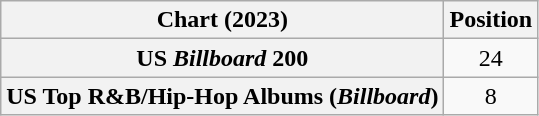<table class="wikitable sortable plainrowheaders" style="text-align:center">
<tr>
<th scope="col">Chart (2023)</th>
<th scope="col">Position</th>
</tr>
<tr>
<th scope="row">US <em>Billboard</em> 200</th>
<td>24</td>
</tr>
<tr>
<th scope="row">US Top R&B/Hip-Hop Albums (<em>Billboard</em>)</th>
<td>8</td>
</tr>
</table>
